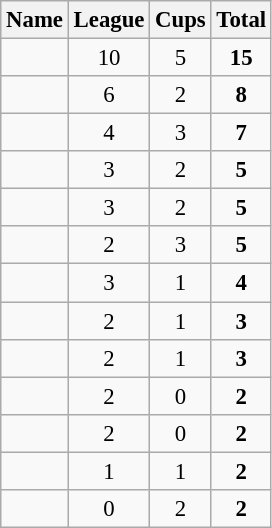<table class="wikitable sortable" style="text-align:center; font-size:95%">
<tr>
<th>Name</th>
<th>League</th>
<th>Cups</th>
<th>Total</th>
</tr>
<tr>
<td></td>
<td>10</td>
<td>5</td>
<td> <strong>15</strong></td>
</tr>
<tr>
<td></td>
<td>6</td>
<td>2</td>
<td> <strong>8</strong></td>
</tr>
<tr>
<td></td>
<td>4</td>
<td>3</td>
<td> <strong>7</strong></td>
</tr>
<tr>
<td></td>
<td>3</td>
<td>2</td>
<td> <strong>5</strong></td>
</tr>
<tr>
<td></td>
<td>3</td>
<td>2</td>
<td> <strong>5</strong></td>
</tr>
<tr>
<td></td>
<td>2</td>
<td>3</td>
<td> <strong>5</strong></td>
</tr>
<tr>
<td></td>
<td>3</td>
<td>1</td>
<td> <strong>4</strong></td>
</tr>
<tr>
<td></td>
<td>2</td>
<td>1</td>
<td> <strong>3</strong></td>
</tr>
<tr>
<td></td>
<td>2</td>
<td>1</td>
<td> <strong>3</strong></td>
</tr>
<tr>
<td></td>
<td>2</td>
<td>0</td>
<td> <strong>2</strong></td>
</tr>
<tr>
<td></td>
<td>2</td>
<td>0</td>
<td> <strong>2</strong></td>
</tr>
<tr>
<td></td>
<td>1</td>
<td>1</td>
<td> <strong>2</strong></td>
</tr>
<tr>
<td></td>
<td>0</td>
<td>2</td>
<td> <strong>2</strong></td>
</tr>
</table>
